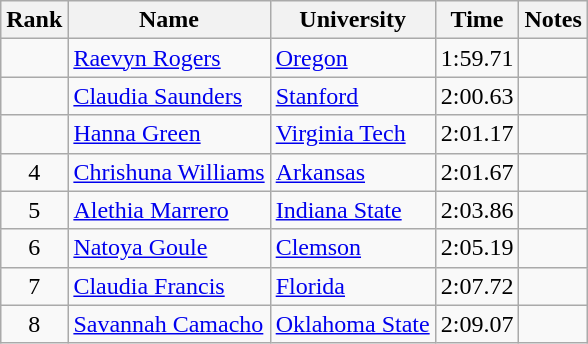<table class="wikitable sortable" style="text-align:center">
<tr>
<th>Rank</th>
<th>Name</th>
<th>University</th>
<th>Time</th>
<th>Notes</th>
</tr>
<tr>
<td></td>
<td align=left><a href='#'>Raevyn Rogers</a></td>
<td align=left><a href='#'>Oregon</a></td>
<td>1:59.71</td>
<td></td>
</tr>
<tr>
<td></td>
<td align=left><a href='#'>Claudia Saunders</a></td>
<td align="left"><a href='#'>Stanford</a></td>
<td>2:00.63</td>
<td></td>
</tr>
<tr>
<td></td>
<td align=left><a href='#'>Hanna Green</a></td>
<td align=left><a href='#'>Virginia Tech</a></td>
<td>2:01.17</td>
<td></td>
</tr>
<tr>
<td>4</td>
<td align=left><a href='#'>Chrishuna Williams</a></td>
<td align=left><a href='#'>Arkansas</a></td>
<td>2:01.67</td>
<td></td>
</tr>
<tr>
<td>5</td>
<td align=left><a href='#'>Alethia Marrero</a></td>
<td align="left"><a href='#'>Indiana State</a></td>
<td>2:03.86</td>
<td></td>
</tr>
<tr>
<td>6</td>
<td align=left><a href='#'>Natoya Goule</a> </td>
<td align=left><a href='#'>Clemson</a></td>
<td>2:05.19</td>
<td></td>
</tr>
<tr>
<td>7</td>
<td align=left><a href='#'>Claudia Francis</a></td>
<td align="left"><a href='#'>Florida</a></td>
<td>2:07.72</td>
<td></td>
</tr>
<tr>
<td>8</td>
<td align=left><a href='#'>Savannah Camacho</a></td>
<td align="left"><a href='#'>Oklahoma State</a></td>
<td>2:09.07</td>
<td></td>
</tr>
</table>
